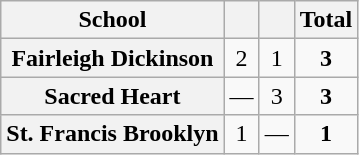<table class=wikitable style="text-align:center">
<tr>
<th>School</th>
<th></th>
<th></th>
<th>Total</th>
</tr>
<tr>
<th style=>Fairleigh Dickinson</th>
<td>2</td>
<td>1</td>
<td><strong>3</strong></td>
</tr>
<tr>
<th style=>Sacred Heart</th>
<td>―</td>
<td>3</td>
<td><strong>3</strong></td>
</tr>
<tr>
<th style=>St. Francis Brooklyn</th>
<td>1</td>
<td>―</td>
<td><strong>1</strong></td>
</tr>
</table>
